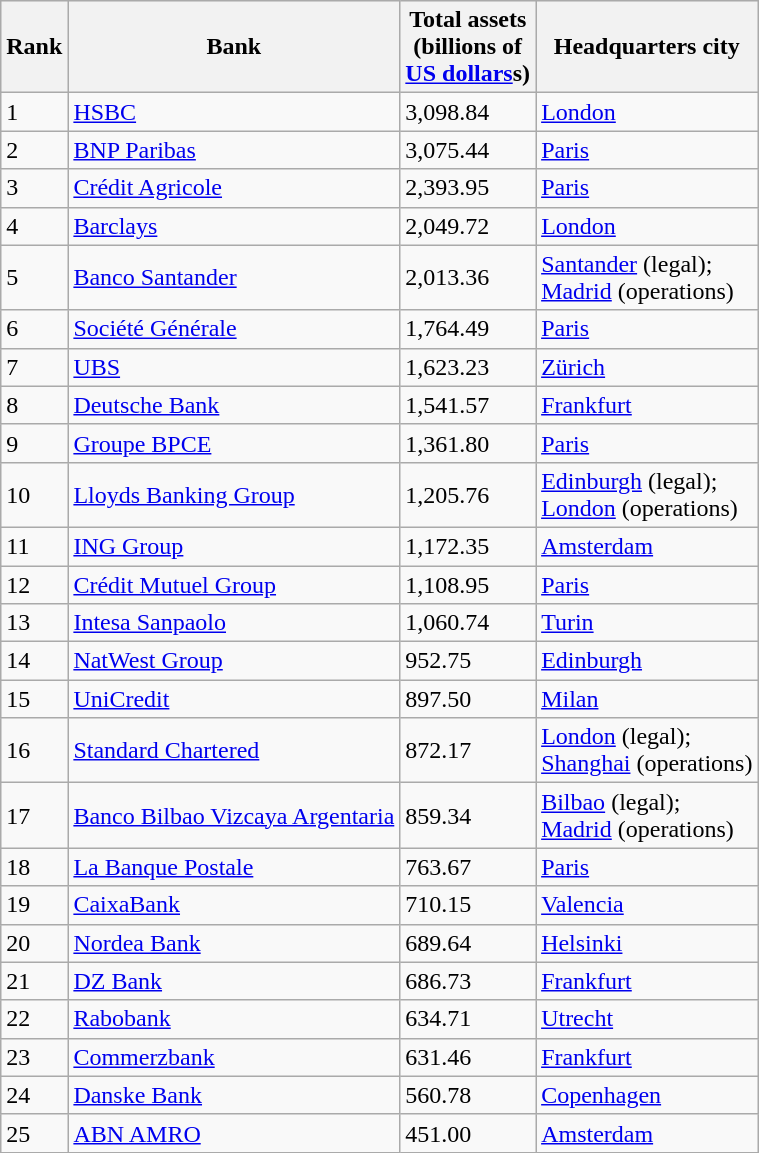<table class="wikitable sortable col3right">
<tr style="background: #ececec;">
<th data-sort-type="number">Rank</th>
<th>Bank</th>
<th>Total assets <br>(billions of <br> <a href='#'>US dollars</a>s)</th>
<th>Headquarters city</th>
</tr>
<tr>
<td>1 </td>
<td> <a href='#'>HSBC</a></td>
<td> 3,098.84</td>
<td><a href='#'>London</a></td>
</tr>
<tr>
<td>2 </td>
<td> <a href='#'>BNP Paribas</a></td>
<td> 3,075.44</td>
<td><a href='#'>Paris</a></td>
</tr>
<tr>
<td>3 </td>
<td> <a href='#'>Crédit Agricole</a></td>
<td> 2,393.95</td>
<td><a href='#'>Paris</a></td>
</tr>
<tr>
<td>4 </td>
<td> <a href='#'>Barclays</a></td>
<td> 2,049.72</td>
<td><a href='#'>London</a></td>
</tr>
<tr>
<td>5 </td>
<td> <a href='#'>Banco Santander</a></td>
<td> 2,013.36</td>
<td><a href='#'>Santander</a> (legal); <br> <a href='#'>Madrid</a> (operations)</td>
</tr>
<tr>
<td>6 </td>
<td> <a href='#'>Société Générale</a></td>
<td> 1,764.49</td>
<td><a href='#'>Paris</a></td>
</tr>
<tr>
<td>7 </td>
<td> <a href='#'>UBS</a></td>
<td> 1,623.23</td>
<td><a href='#'>Zürich</a></td>
</tr>
<tr>
<td>8 </td>
<td> <a href='#'>Deutsche Bank</a></td>
<td> 1,541.57</td>
<td><a href='#'>Frankfurt</a></td>
</tr>
<tr>
<td>9 </td>
<td> <a href='#'>Groupe BPCE</a></td>
<td> 1,361.80</td>
<td><a href='#'>Paris</a></td>
</tr>
<tr>
<td>10 </td>
<td> <a href='#'>Lloyds Banking Group</a></td>
<td> 1,205.76</td>
<td><a href='#'>Edinburgh</a> (legal);<br><a href='#'>London</a> (operations)</td>
</tr>
<tr>
<td>11 </td>
<td> <a href='#'>ING Group</a></td>
<td> 1,172.35</td>
<td><a href='#'>Amsterdam</a></td>
</tr>
<tr>
<td>12  </td>
<td> <a href='#'>Crédit Mutuel Group</a></td>
<td> 1,108.95</td>
<td><a href='#'>Paris</a></td>
</tr>
<tr>
<td>13 </td>
<td> <a href='#'>Intesa Sanpaolo</a></td>
<td> 1,060.74</td>
<td><a href='#'>Turin</a></td>
</tr>
<tr>
<td>14 </td>
<td> <a href='#'>NatWest Group</a></td>
<td> 952.75</td>
<td><a href='#'>Edinburgh</a></td>
</tr>
<tr>
<td>15 </td>
<td> <a href='#'>UniCredit</a></td>
<td> 897.50</td>
<td><a href='#'>Milan</a></td>
</tr>
<tr>
<td>16 </td>
<td> <a href='#'>Standard Chartered</a></td>
<td> 872.17</td>
<td><a href='#'>London</a> (legal);<br><a href='#'>Shanghai</a> (operations)</td>
</tr>
<tr>
<td>17 </td>
<td> <a href='#'>Banco Bilbao Vizcaya Argentaria</a></td>
<td> 859.34</td>
<td><a href='#'>Bilbao</a> (legal); <br> <a href='#'>Madrid</a> (operations)</td>
</tr>
<tr>
<td>18 </td>
<td> <a href='#'>La Banque Postale</a></td>
<td> 763.67</td>
<td><a href='#'>Paris</a></td>
</tr>
<tr>
<td>19 </td>
<td> <a href='#'>CaixaBank</a></td>
<td> 710.15</td>
<td><a href='#'>Valencia</a></td>
</tr>
<tr>
<td>20 </td>
<td> <a href='#'>Nordea Bank</a></td>
<td> 689.64</td>
<td><a href='#'>Helsinki</a></td>
</tr>
<tr>
<td>21 </td>
<td> <a href='#'>DZ Bank</a></td>
<td> 686.73</td>
<td><a href='#'>Frankfurt</a></td>
</tr>
<tr>
<td>22 </td>
<td> <a href='#'>Rabobank</a></td>
<td> 634.71</td>
<td><a href='#'>Utrecht</a></td>
</tr>
<tr>
<td>23 </td>
<td> <a href='#'>Commerzbank</a></td>
<td> 631.46</td>
<td><a href='#'>Frankfurt</a></td>
</tr>
<tr>
<td>24 </td>
<td> <a href='#'>Danske Bank</a></td>
<td> 560.78</td>
<td><a href='#'>Copenhagen</a></td>
</tr>
<tr>
<td>25 </td>
<td> <a href='#'>ABN AMRO</a></td>
<td> 451.00</td>
<td><a href='#'>Amsterdam</a></td>
</tr>
</table>
